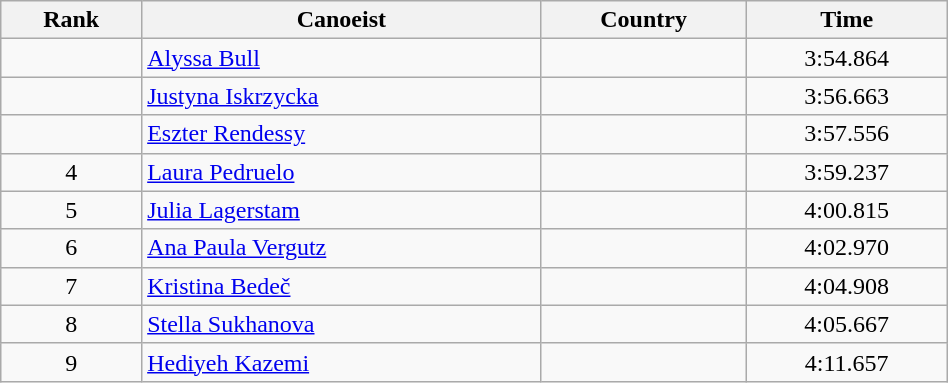<table class="wikitable" style="text-align:center;width: 50%">
<tr>
<th>Rank</th>
<th>Canoeist</th>
<th>Country</th>
<th>Time</th>
</tr>
<tr>
<td></td>
<td align="left"><a href='#'>Alyssa Bull</a></td>
<td align="left"></td>
<td>3:54.864</td>
</tr>
<tr>
<td></td>
<td align="left"><a href='#'>Justyna Iskrzycka</a></td>
<td align="left"></td>
<td>3:56.663</td>
</tr>
<tr>
<td></td>
<td align="left"><a href='#'>Eszter Rendessy</a></td>
<td align="left"></td>
<td>3:57.556</td>
</tr>
<tr>
<td>4</td>
<td align="left"><a href='#'>Laura Pedruelo</a></td>
<td align="left"></td>
<td>3:59.237</td>
</tr>
<tr>
<td>5</td>
<td align="left"><a href='#'>Julia Lagerstam</a></td>
<td align="left"></td>
<td>4:00.815</td>
</tr>
<tr>
<td>6</td>
<td align="left"><a href='#'>Ana Paula Vergutz</a></td>
<td align="left"></td>
<td>4:02.970</td>
</tr>
<tr>
<td>7</td>
<td align="left"><a href='#'>Kristina Bedeč</a></td>
<td align="left"></td>
<td>4:04.908</td>
</tr>
<tr>
<td>8</td>
<td align="left"><a href='#'>Stella Sukhanova</a></td>
<td align="left"></td>
<td>4:05.667</td>
</tr>
<tr>
<td>9</td>
<td align="left"><a href='#'>Hediyeh Kazemi</a></td>
<td align="left"></td>
<td>4:11.657</td>
</tr>
</table>
